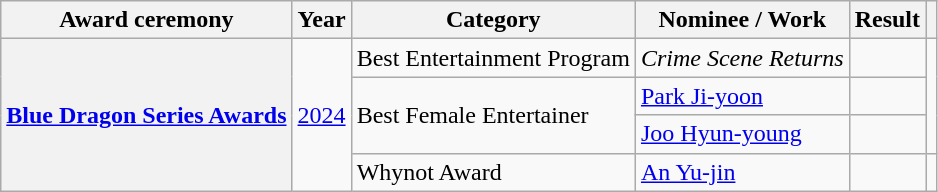<table class="wikitable plainrowheaders sortable">
<tr>
<th scope="col">Award ceremony </th>
<th scope="col">Year</th>
<th scope="col">Category</th>
<th scope="col">Nominee / Work</th>
<th scope="col">Result</th>
<th scope="col" class="unsortable"></th>
</tr>
<tr>
<th scope="row" rowspan="4"><a href='#'>Blue Dragon Series Awards</a></th>
<td rowspan="4"><a href='#'>2024</a></td>
<td>Best Entertainment Program</td>
<td><em>Crime Scene Returns</em></td>
<td></td>
<td style="text-align:center" rowspan="3"></td>
</tr>
<tr>
<td rowspan="2">Best Female Entertainer</td>
<td><a href='#'>Park Ji-yoon</a></td>
<td></td>
</tr>
<tr>
<td><a href='#'>Joo Hyun-young</a></td>
<td></td>
</tr>
<tr>
<td>Whynot Award</td>
<td><a href='#'>An Yu-jin</a></td>
<td></td>
<td style="text-align:center"></td>
</tr>
</table>
